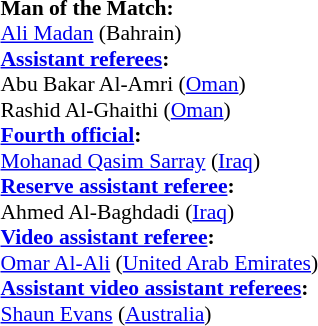<table style="width:100%; font-size:90%;">
<tr>
<td><br><strong>Man of the Match:</strong>
<br><a href='#'>Ali Madan</a> (Bahrain)<br><strong><a href='#'>Assistant referees</a>:</strong>
<br>Abu Bakar Al-Amri (<a href='#'>Oman</a>)
<br>Rashid Al-Ghaithi (<a href='#'>Oman</a>)
<br><strong><a href='#'>Fourth official</a>:</strong>
<br><a href='#'>Mohanad Qasim Sarray</a> (<a href='#'>Iraq</a>)
<br><strong><a href='#'>Reserve assistant referee</a>:</strong>
<br>Ahmed Al-Baghdadi (<a href='#'>Iraq</a>)
<br><strong><a href='#'>Video assistant referee</a>:</strong>
<br><a href='#'>Omar Al-Ali</a> (<a href='#'>United Arab Emirates</a>)
<br><strong><a href='#'>Assistant video assistant referees</a>:</strong>
<br><a href='#'>Shaun Evans</a> (<a href='#'>Australia</a>)</td>
</tr>
</table>
